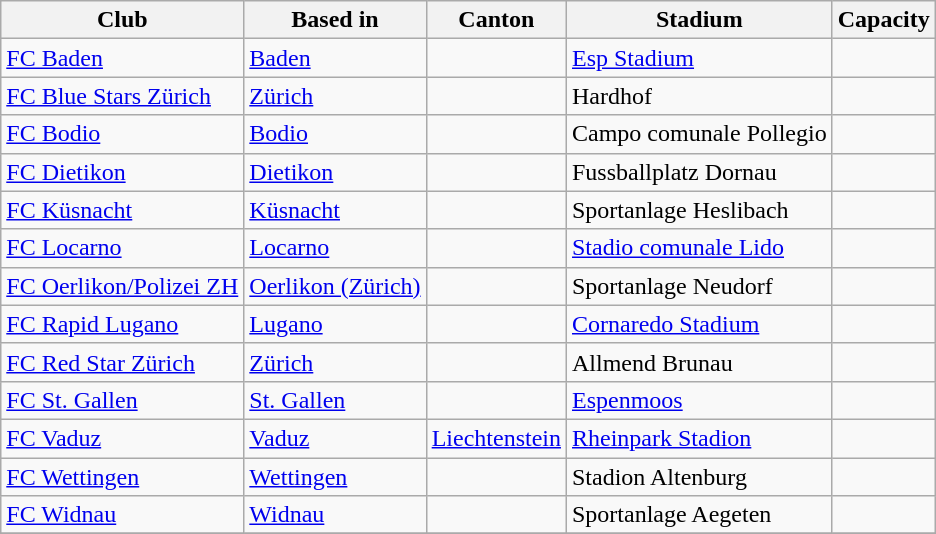<table class="wikitable">
<tr>
<th>Club</th>
<th>Based in</th>
<th>Canton</th>
<th>Stadium</th>
<th>Capacity</th>
</tr>
<tr>
<td><a href='#'>FC Baden</a></td>
<td><a href='#'>Baden</a></td>
<td></td>
<td><a href='#'>Esp Stadium</a></td>
<td></td>
</tr>
<tr>
<td><a href='#'>FC Blue Stars Zürich</a></td>
<td><a href='#'>Zürich</a></td>
<td></td>
<td>Hardhof</td>
<td></td>
</tr>
<tr>
<td><a href='#'>FC Bodio</a></td>
<td><a href='#'>Bodio</a></td>
<td></td>
<td>Campo comunale Pollegio</td>
<td></td>
</tr>
<tr>
<td><a href='#'>FC Dietikon</a></td>
<td><a href='#'>Dietikon</a></td>
<td></td>
<td>Fussballplatz Dornau</td>
<td></td>
</tr>
<tr>
<td><a href='#'>FC Küsnacht</a></td>
<td><a href='#'>Küsnacht</a></td>
<td></td>
<td>Sportanlage Heslibach</td>
<td></td>
</tr>
<tr>
<td><a href='#'>FC Locarno</a></td>
<td><a href='#'>Locarno</a></td>
<td></td>
<td><a href='#'>Stadio comunale Lido</a></td>
<td></td>
</tr>
<tr>
<td><a href='#'>FC Oerlikon/Polizei ZH</a></td>
<td><a href='#'>Oerlikon (Zürich)</a></td>
<td></td>
<td>Sportanlage Neudorf</td>
<td></td>
</tr>
<tr>
<td><a href='#'>FC Rapid Lugano</a></td>
<td><a href='#'>Lugano</a></td>
<td></td>
<td><a href='#'>Cornaredo Stadium</a></td>
<td></td>
</tr>
<tr>
<td><a href='#'>FC Red Star Zürich</a></td>
<td><a href='#'>Zürich</a></td>
<td></td>
<td>Allmend Brunau</td>
<td></td>
</tr>
<tr>
<td><a href='#'>FC St. Gallen</a></td>
<td><a href='#'>St. Gallen</a></td>
<td></td>
<td><a href='#'>Espenmoos</a></td>
<td></td>
</tr>
<tr>
<td><a href='#'>FC Vaduz</a></td>
<td><a href='#'>Vaduz</a></td>
<td> <a href='#'>Liechtenstein</a></td>
<td><a href='#'>Rheinpark Stadion</a></td>
<td></td>
</tr>
<tr>
<td><a href='#'>FC Wettingen</a></td>
<td><a href='#'>Wettingen</a></td>
<td></td>
<td>Stadion Altenburg</td>
<td></td>
</tr>
<tr>
<td><a href='#'>FC Widnau</a></td>
<td><a href='#'>Widnau</a></td>
<td></td>
<td>Sportanlage Aegeten</td>
<td></td>
</tr>
<tr>
</tr>
</table>
